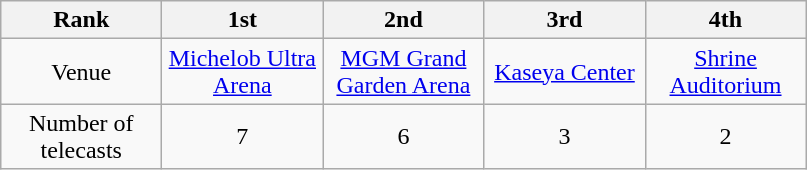<table class="wikitable" border="1">
<tr>
<th width="100">Rank</th>
<th width="100">1st</th>
<th width="100">2nd</th>
<th width="100">3rd</th>
<th width="100">4th</th>
</tr>
<tr align=center>
<td>Venue</td>
<td><a href='#'>Michelob Ultra Arena</a></td>
<td><a href='#'>MGM Grand Garden Arena</a></td>
<td><a href='#'>Kaseya Center</a></td>
<td><a href='#'>Shrine Auditorium</a></td>
</tr>
<tr align=center>
<td>Number of telecasts</td>
<td>7</td>
<td>6</td>
<td>3</td>
<td>2</td>
</tr>
</table>
